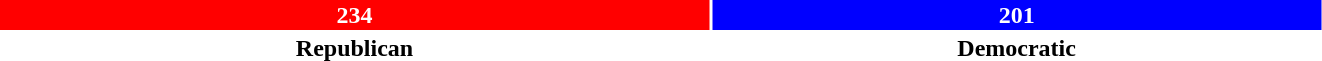<table style="width:70%; text-align:center;">
<tr style="color:white;">
<td style="background:red; width:53.79%;"><strong>234</strong></td>
<td style="background:blue; width:46.21%;"><strong>201</strong></td>
</tr>
<tr>
<td><span><strong>Republican</strong></span></td>
<td><span><strong>Democratic</strong></span></td>
</tr>
</table>
